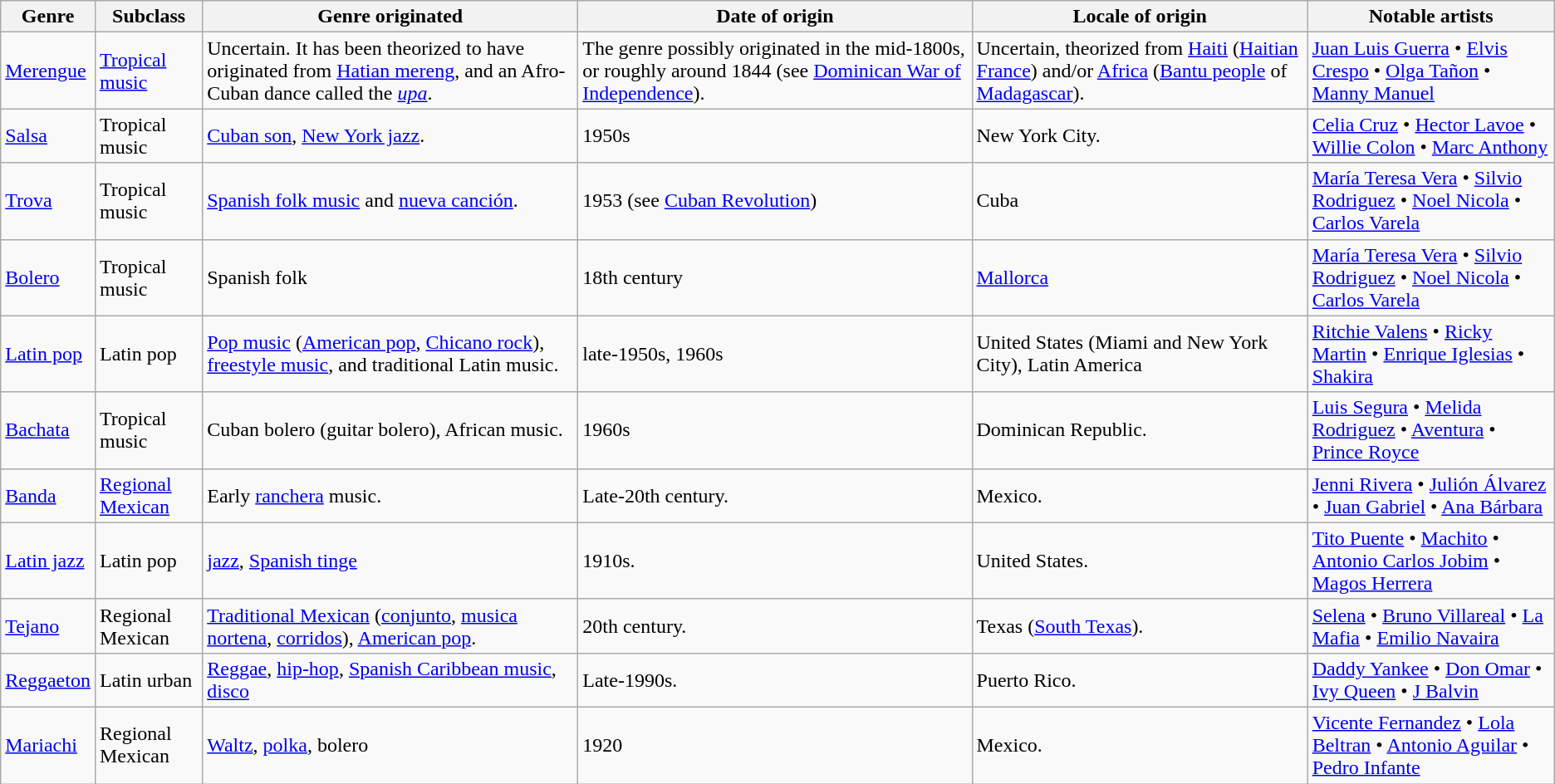<table class="wikitable sortable"  style="text-align:left;">
<tr>
<th>Genre</th>
<th>Subclass</th>
<th>Genre originated</th>
<th>Date of origin</th>
<th>Locale of origin</th>
<th>Notable artists</th>
</tr>
<tr>
<td><a href='#'>Merengue</a></td>
<td><a href='#'>Tropical music</a></td>
<td>Uncertain. It has been theorized to have originated from <a href='#'>Hatian mereng</a>, and an Afro-Cuban dance called the <a href='#'><em>upa</em></a>.</td>
<td>The genre possibly originated in the mid-1800s, or roughly around 1844 (see <a href='#'>Dominican War of Independence</a>).</td>
<td>Uncertain, theorized from <a href='#'>Haiti</a> (<a href='#'>Haitian France</a>) and/or <a href='#'>Africa</a> (<a href='#'>Bantu people</a> of <a href='#'>Madagascar</a>).</td>
<td> <a href='#'>Juan Luis Guerra</a> • <a href='#'>Elvis Crespo</a> • <a href='#'>Olga Tañon</a> • <a href='#'>Manny Manuel</a></td>
</tr>
<tr>
<td><a href='#'>Salsa</a></td>
<td>Tropical music</td>
<td><a href='#'>Cuban son</a>, <a href='#'>New York jazz</a>.</td>
<td>1950s</td>
<td>New York City.</td>
<td> <a href='#'>Celia Cruz</a> • <a href='#'>Hector Lavoe</a> • <a href='#'>Willie Colon</a> • <a href='#'>Marc Anthony</a></td>
</tr>
<tr>
<td><a href='#'>Trova</a></td>
<td>Tropical music</td>
<td><a href='#'>Spanish folk music</a> and <a href='#'>nueva canción</a>.</td>
<td>1953 (see <a href='#'>Cuban Revolution</a>)</td>
<td>Cuba</td>
<td> <a href='#'>María Teresa Vera</a> • <a href='#'>Silvio Rodriguez</a> • <a href='#'>Noel Nicola</a> • <a href='#'>Carlos Varela</a></td>
</tr>
<tr>
<td><a href='#'>Bolero</a></td>
<td>Tropical music</td>
<td>Spanish folk</td>
<td>18th century</td>
<td><a href='#'>Mallorca</a></td>
<td> <a href='#'>María Teresa Vera</a> • <a href='#'>Silvio Rodriguez</a> • <a href='#'>Noel Nicola</a> • <a href='#'>Carlos Varela</a></td>
</tr>
<tr>
<td><a href='#'>Latin pop</a></td>
<td>Latin pop</td>
<td><a href='#'>Pop music</a> (<a href='#'>American pop</a>, <a href='#'>Chicano rock</a>), <a href='#'>freestyle music</a>, and traditional Latin music.</td>
<td>late-1950s, 1960s</td>
<td>United States (Miami and New York City), Latin America</td>
<td> <a href='#'>Ritchie Valens</a> • <a href='#'>Ricky Martin</a> • <a href='#'>Enrique Iglesias</a> • <a href='#'>Shakira</a></td>
</tr>
<tr>
<td><a href='#'>Bachata</a></td>
<td>Tropical music</td>
<td>Cuban bolero (guitar bolero), African music.</td>
<td>1960s</td>
<td>Dominican Republic.</td>
<td> <a href='#'>Luis Segura</a> • <a href='#'>Melida Rodriguez</a> • <a href='#'>Aventura</a> • <a href='#'>Prince Royce</a></td>
</tr>
<tr>
<td><a href='#'>Banda</a></td>
<td><a href='#'>Regional Mexican</a></td>
<td>Early <a href='#'>ranchera</a> music.</td>
<td>Late-20th century.</td>
<td>Mexico.</td>
<td> <a href='#'>Jenni Rivera</a> • <a href='#'>Julión Álvarez</a> • <a href='#'>Juan Gabriel</a> • <a href='#'>Ana Bárbara</a></td>
</tr>
<tr>
<td><a href='#'>Latin jazz</a></td>
<td>Latin pop</td>
<td><a href='#'>jazz</a>, <a href='#'>Spanish tinge</a></td>
<td>1910s.</td>
<td>United States.</td>
<td> <a href='#'>Tito Puente</a> • <a href='#'>Machito</a> • <a href='#'>Antonio Carlos Jobim</a> • <a href='#'>Magos Herrera</a></td>
</tr>
<tr>
<td><a href='#'>Tejano</a></td>
<td>Regional Mexican</td>
<td><a href='#'>Traditional Mexican</a> (<a href='#'>conjunto</a>, <a href='#'>musica nortena</a>, <a href='#'>corridos</a>), <a href='#'>American pop</a>.</td>
<td>20th century.</td>
<td>Texas (<a href='#'>South Texas</a>).</td>
<td> <a href='#'>Selena</a> • <a href='#'>Bruno Villareal</a> • <a href='#'>La Mafia</a> • <a href='#'>Emilio Navaira</a></td>
</tr>
<tr>
<td><a href='#'>Reggaeton</a></td>
<td>Latin urban</td>
<td><a href='#'>Reggae</a>, <a href='#'>hip-hop</a>, <a href='#'>Spanish Caribbean music</a>, <a href='#'>disco</a></td>
<td>Late-1990s.</td>
<td>Puerto Rico.</td>
<td> <a href='#'>Daddy Yankee</a> • <a href='#'>Don Omar</a> • <a href='#'>Ivy Queen</a> • <a href='#'>J Balvin</a></td>
</tr>
<tr>
<td><a href='#'>Mariachi</a></td>
<td>Regional Mexican</td>
<td><a href='#'>Waltz</a>, <a href='#'>polka</a>, bolero</td>
<td>1920</td>
<td>Mexico.</td>
<td> <a href='#'>Vicente Fernandez</a> • <a href='#'>Lola Beltran</a> • <a href='#'>Antonio Aguilar</a> • <a href='#'>Pedro Infante</a></td>
</tr>
</table>
